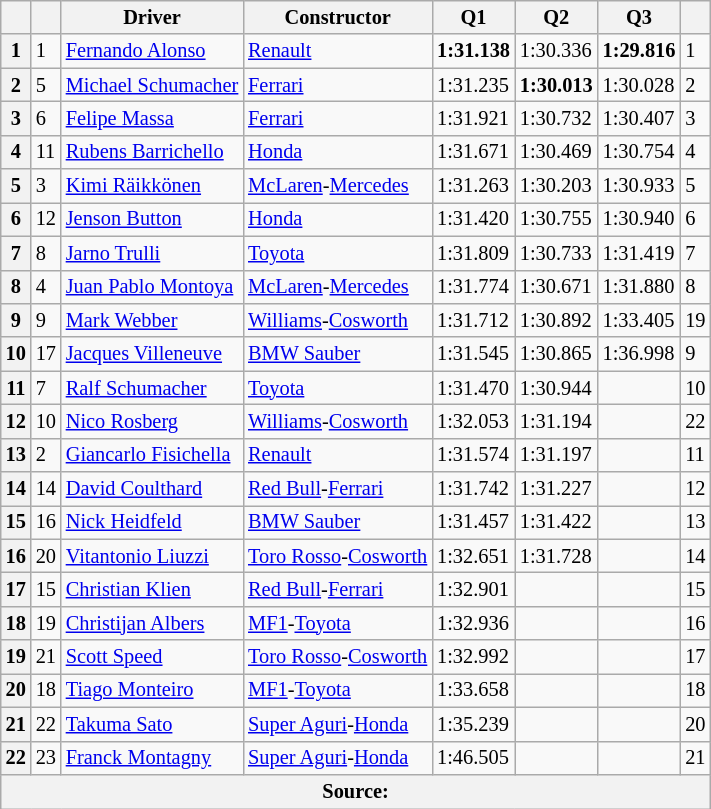<table class="wikitable sortable" style="font-size: 85%;">
<tr>
<th></th>
<th></th>
<th>Driver</th>
<th>Constructor</th>
<th>Q1</th>
<th>Q2</th>
<th>Q3</th>
<th></th>
</tr>
<tr>
<th>1</th>
<td>1</td>
<td> <a href='#'>Fernando Alonso</a></td>
<td><a href='#'>Renault</a></td>
<td><strong>1:31.138</strong></td>
<td>1:30.336</td>
<td><strong>1:29.816</strong></td>
<td>1</td>
</tr>
<tr>
<th>2</th>
<td>5</td>
<td> <a href='#'>Michael Schumacher</a></td>
<td><a href='#'>Ferrari</a></td>
<td>1:31.235</td>
<td><strong>1:30.013</strong></td>
<td>1:30.028</td>
<td>2</td>
</tr>
<tr>
<th>3</th>
<td>6</td>
<td> <a href='#'>Felipe Massa</a></td>
<td><a href='#'>Ferrari</a></td>
<td>1:31.921</td>
<td>1:30.732</td>
<td>1:30.407</td>
<td>3</td>
</tr>
<tr>
<th>4</th>
<td>11</td>
<td> <a href='#'>Rubens Barrichello</a></td>
<td><a href='#'>Honda</a></td>
<td>1:31.671</td>
<td>1:30.469</td>
<td>1:30.754</td>
<td>4</td>
</tr>
<tr>
<th>5</th>
<td>3</td>
<td> <a href='#'>Kimi Räikkönen</a></td>
<td><a href='#'>McLaren</a>-<a href='#'>Mercedes</a></td>
<td>1:31.263</td>
<td>1:30.203</td>
<td>1:30.933</td>
<td>5</td>
</tr>
<tr>
<th>6</th>
<td>12</td>
<td> <a href='#'>Jenson Button</a></td>
<td><a href='#'>Honda</a></td>
<td>1:31.420</td>
<td>1:30.755</td>
<td>1:30.940</td>
<td>6</td>
</tr>
<tr>
<th>7</th>
<td>8</td>
<td> <a href='#'>Jarno Trulli</a></td>
<td><a href='#'>Toyota</a></td>
<td>1:31.809</td>
<td>1:30.733</td>
<td>1:31.419</td>
<td>7</td>
</tr>
<tr>
<th>8</th>
<td>4</td>
<td> <a href='#'>Juan Pablo Montoya</a></td>
<td><a href='#'>McLaren</a>-<a href='#'>Mercedes</a></td>
<td>1:31.774</td>
<td>1:30.671</td>
<td>1:31.880</td>
<td>8</td>
</tr>
<tr>
<th>9</th>
<td>9</td>
<td> <a href='#'>Mark Webber</a></td>
<td><a href='#'>Williams</a>-<a href='#'>Cosworth</a></td>
<td>1:31.712</td>
<td>1:30.892</td>
<td>1:33.405</td>
<td>19</td>
</tr>
<tr>
<th>10</th>
<td>17</td>
<td> <a href='#'>Jacques Villeneuve</a></td>
<td><a href='#'>BMW Sauber</a></td>
<td>1:31.545</td>
<td>1:30.865</td>
<td>1:36.998</td>
<td>9</td>
</tr>
<tr>
<th>11</th>
<td>7</td>
<td> <a href='#'>Ralf Schumacher</a></td>
<td><a href='#'>Toyota</a></td>
<td>1:31.470</td>
<td>1:30.944</td>
<td></td>
<td>10</td>
</tr>
<tr>
<th>12</th>
<td>10</td>
<td> <a href='#'>Nico Rosberg</a></td>
<td><a href='#'>Williams</a>-<a href='#'>Cosworth</a></td>
<td>1:32.053</td>
<td>1:31.194</td>
<td></td>
<td>22</td>
</tr>
<tr>
<th>13</th>
<td>2</td>
<td> <a href='#'>Giancarlo Fisichella</a></td>
<td><a href='#'>Renault</a></td>
<td>1:31.574</td>
<td>1:31.197</td>
<td></td>
<td>11</td>
</tr>
<tr>
<th>14</th>
<td>14</td>
<td> <a href='#'>David Coulthard</a></td>
<td><a href='#'>Red Bull</a>-<a href='#'>Ferrari</a></td>
<td>1:31.742</td>
<td>1:31.227</td>
<td></td>
<td>12</td>
</tr>
<tr>
<th>15</th>
<td>16</td>
<td> <a href='#'>Nick Heidfeld</a></td>
<td><a href='#'>BMW Sauber</a></td>
<td>1:31.457</td>
<td>1:31.422</td>
<td></td>
<td>13</td>
</tr>
<tr>
<th>16</th>
<td>20</td>
<td> <a href='#'>Vitantonio Liuzzi</a></td>
<td><a href='#'>Toro Rosso</a>-<a href='#'>Cosworth</a></td>
<td>1:32.651</td>
<td>1:31.728</td>
<td></td>
<td>14</td>
</tr>
<tr>
<th>17</th>
<td>15</td>
<td> <a href='#'>Christian Klien</a></td>
<td><a href='#'>Red Bull</a>-<a href='#'>Ferrari</a></td>
<td>1:32.901</td>
<td></td>
<td></td>
<td>15</td>
</tr>
<tr>
<th>18</th>
<td>19</td>
<td> <a href='#'>Christijan Albers</a></td>
<td><a href='#'>MF1</a>-<a href='#'>Toyota</a></td>
<td>1:32.936</td>
<td></td>
<td></td>
<td>16</td>
</tr>
<tr>
<th>19</th>
<td>21</td>
<td> <a href='#'>Scott Speed</a></td>
<td><a href='#'>Toro Rosso</a>-<a href='#'>Cosworth</a></td>
<td>1:32.992</td>
<td></td>
<td></td>
<td>17</td>
</tr>
<tr>
<th>20</th>
<td>18</td>
<td> <a href='#'>Tiago Monteiro</a></td>
<td><a href='#'>MF1</a>-<a href='#'>Toyota</a></td>
<td>1:33.658</td>
<td></td>
<td></td>
<td>18</td>
</tr>
<tr>
<th>21</th>
<td>22</td>
<td> <a href='#'>Takuma Sato</a></td>
<td><a href='#'>Super Aguri</a>-<a href='#'>Honda</a></td>
<td>1:35.239</td>
<td></td>
<td></td>
<td>20</td>
</tr>
<tr>
<th>22</th>
<td>23</td>
<td> <a href='#'>Franck Montagny</a></td>
<td><a href='#'>Super Aguri</a>-<a href='#'>Honda</a></td>
<td>1:46.505</td>
<td></td>
<td></td>
<td>21</td>
</tr>
<tr>
<th colspan="8">Source:</th>
</tr>
</table>
